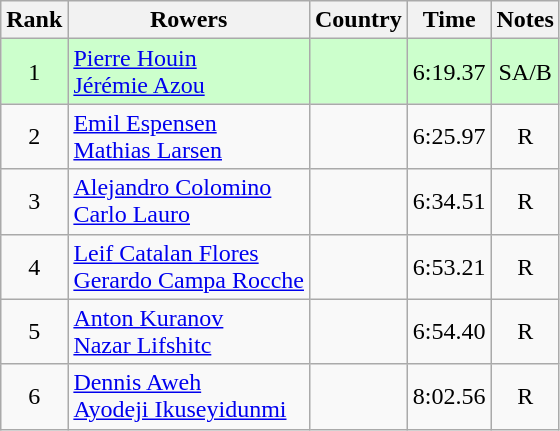<table class="wikitable" style="text-align:center">
<tr>
<th>Rank</th>
<th>Rowers</th>
<th>Country</th>
<th>Time</th>
<th>Notes</th>
</tr>
<tr bgcolor=ccffcc>
<td>1</td>
<td align="left"><a href='#'>Pierre Houin</a><br><a href='#'>Jérémie Azou</a></td>
<td align="left"></td>
<td>6:19.37</td>
<td>SA/B</td>
</tr>
<tr>
<td>2</td>
<td align="left"><a href='#'>Emil Espensen</a><br><a href='#'>Mathias Larsen</a></td>
<td align="left"></td>
<td>6:25.97</td>
<td>R</td>
</tr>
<tr>
<td>3</td>
<td align="left"><a href='#'>Alejandro Colomino</a><br><a href='#'>Carlo Lauro</a></td>
<td align="left"></td>
<td>6:34.51</td>
<td>R</td>
</tr>
<tr>
<td>4</td>
<td align="left"><a href='#'>Leif Catalan Flores</a><br><a href='#'>Gerardo Campa Rocche</a></td>
<td align="left"></td>
<td>6:53.21</td>
<td>R</td>
</tr>
<tr>
<td>5</td>
<td align="left"><a href='#'>Anton Kuranov</a><br><a href='#'>Nazar Lifshitc</a></td>
<td align="left"></td>
<td>6:54.40</td>
<td>R</td>
</tr>
<tr>
<td>6</td>
<td align="left"><a href='#'>Dennis Aweh</a><br><a href='#'>Ayodeji Ikuseyidunmi</a></td>
<td align="left"></td>
<td>8:02.56</td>
<td>R</td>
</tr>
</table>
